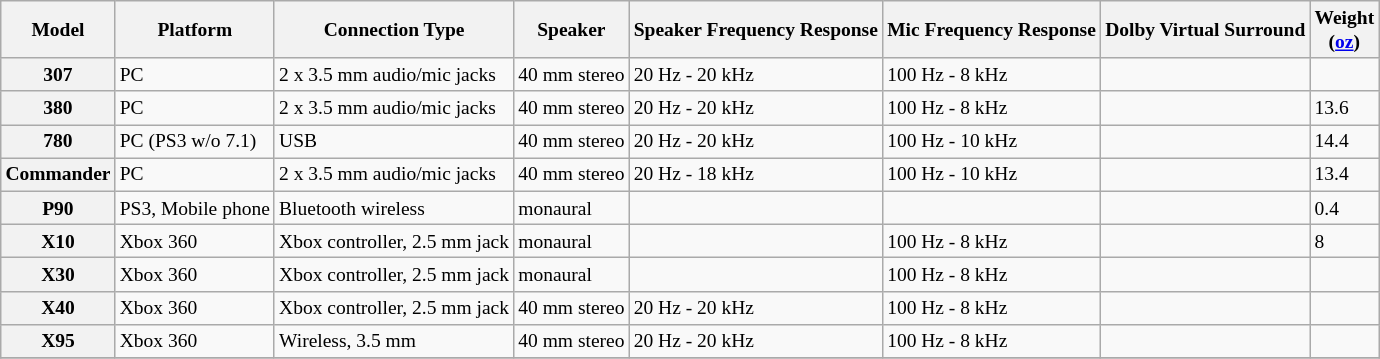<table class="wikitable" style="font-size: small;">
<tr>
<th>Model</th>
<th>Platform</th>
<th>Connection Type</th>
<th>Speaker</th>
<th>Speaker Frequency Response</th>
<th>Mic Frequency Response</th>
<th>Dolby Virtual Surround</th>
<th>Weight<br>(<a href='#'>oz</a>)</th>
</tr>
<tr>
<th>307</th>
<td>PC</td>
<td>2 x 3.5 mm audio/mic jacks</td>
<td>40 mm stereo</td>
<td>20 Hz - 20 kHz</td>
<td>100 Hz - 8 kHz</td>
<td></td>
<td></td>
</tr>
<tr>
<th>380</th>
<td>PC</td>
<td>2 x 3.5 mm audio/mic jacks</td>
<td>40 mm stereo</td>
<td>20 Hz - 20 kHz</td>
<td>100 Hz - 8 kHz</td>
<td></td>
<td>13.6</td>
</tr>
<tr>
<th>780</th>
<td>PC (PS3 w/o 7.1)</td>
<td>USB</td>
<td>40 mm stereo</td>
<td>20 Hz - 20 kHz</td>
<td>100 Hz - 10 kHz</td>
<td></td>
<td>14.4</td>
</tr>
<tr>
<th>Commander</th>
<td>PC</td>
<td>2 x 3.5 mm audio/mic jacks</td>
<td>40 mm stereo</td>
<td>20 Hz - 18 kHz</td>
<td>100 Hz - 10 kHz</td>
<td></td>
<td>13.4</td>
</tr>
<tr>
<th>P90</th>
<td>PS3, Mobile phone</td>
<td>Bluetooth wireless</td>
<td>monaural</td>
<td></td>
<td></td>
<td></td>
<td>0.4</td>
</tr>
<tr>
<th>X10</th>
<td>Xbox 360</td>
<td>Xbox controller, 2.5 mm jack</td>
<td>monaural</td>
<td></td>
<td>100 Hz - 8 kHz</td>
<td></td>
<td>8</td>
</tr>
<tr>
<th>X30</th>
<td>Xbox 360</td>
<td>Xbox controller, 2.5 mm jack</td>
<td>monaural</td>
<td></td>
<td>100 Hz - 8 kHz</td>
<td></td>
<td></td>
</tr>
<tr>
<th>X40</th>
<td>Xbox 360</td>
<td>Xbox controller, 2.5 mm jack</td>
<td>40 mm stereo</td>
<td>20 Hz - 20 kHz</td>
<td>100 Hz - 8 kHz</td>
<td></td>
<td></td>
</tr>
<tr>
<th>X95</th>
<td>Xbox 360</td>
<td>Wireless, 3.5 mm</td>
<td>40 mm stereo</td>
<td>20 Hz - 20 kHz</td>
<td>100 Hz - 8 kHz</td>
<td></td>
<td></td>
</tr>
<tr>
</tr>
</table>
